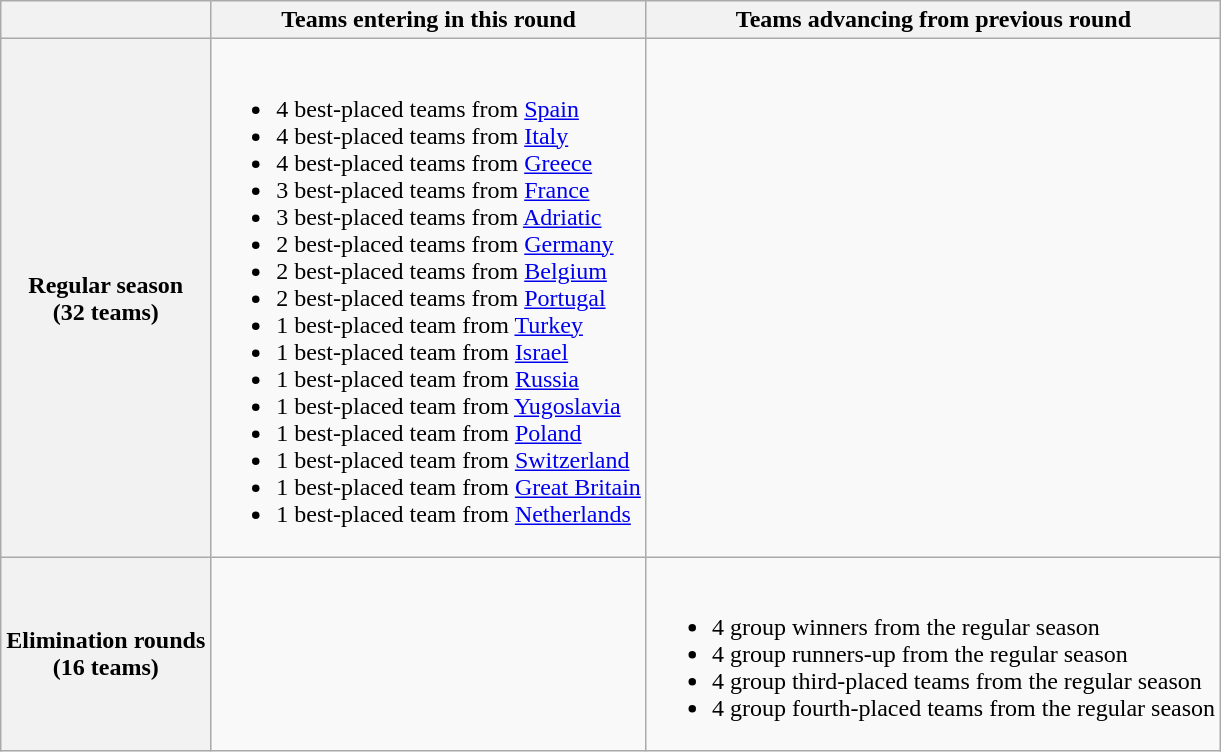<table class="wikitable">
<tr>
<th></th>
<th>Teams entering in this round</th>
<th>Teams advancing from previous round</th>
</tr>
<tr>
<th>Regular season<br>(32 teams)</th>
<td><br><ul><li>4 best-placed teams from <a href='#'>Spain</a></li><li>4 best-placed teams from <a href='#'>Italy</a></li><li>4 best-placed teams from <a href='#'>Greece</a></li><li>3 best-placed teams from <a href='#'>France</a></li><li>3 best-placed teams from <a href='#'>Adriatic</a></li><li>2 best-placed teams from <a href='#'>Germany</a></li><li>2 best-placed teams from <a href='#'>Belgium</a></li><li>2 best-placed teams from <a href='#'>Portugal</a></li><li>1 best-placed team from <a href='#'>Turkey</a></li><li>1 best-placed team from <a href='#'>Israel</a></li><li>1 best-placed team from <a href='#'>Russia</a></li><li>1 best-placed team from <a href='#'>Yugoslavia</a></li><li>1 best-placed team from <a href='#'>Poland</a></li><li>1 best-placed team from <a href='#'>Switzerland</a></li><li>1 best-placed team from <a href='#'>Great Britain</a></li><li>1 best-placed team from <a href='#'>Netherlands</a></li></ul></td>
<td></td>
</tr>
<tr>
<th>Elimination rounds<br>(16 teams)</th>
<td></td>
<td><br><ul><li>4 group winners from the regular season</li><li>4 group runners-up from the regular season</li><li>4 group third-placed teams from the regular season</li><li>4 group fourth-placed teams from the regular season</li></ul></td>
</tr>
</table>
